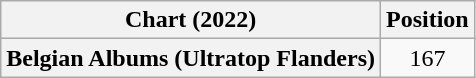<table class="wikitable plainrowheaders">
<tr>
<th scope="col">Chart (2022)</th>
<th scope="col">Position</th>
</tr>
<tr>
<th scope="row">Belgian Albums (Ultratop Flanders)</th>
<td align="center">167</td>
</tr>
</table>
